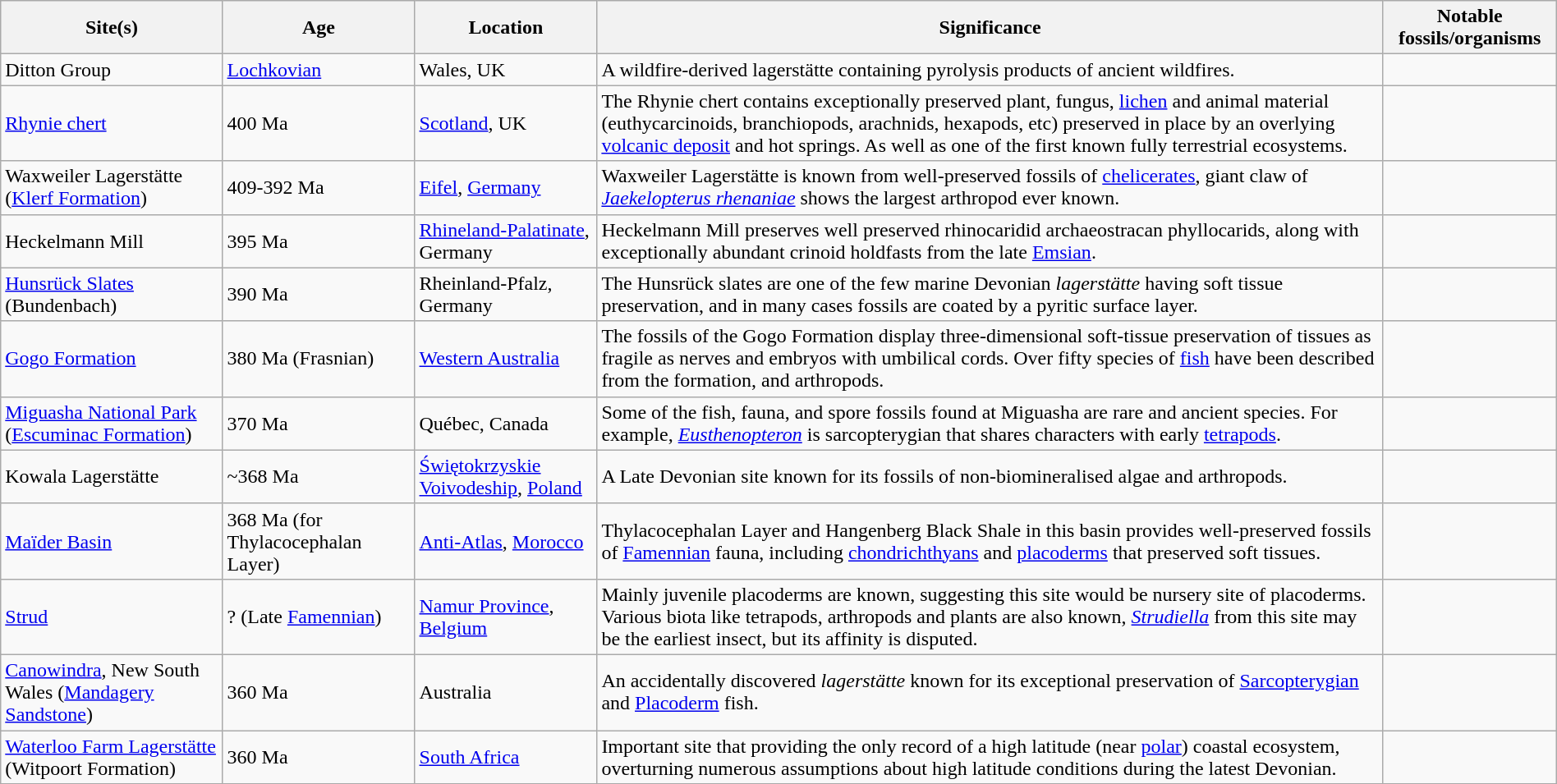<table class="wikitable" align="center" width="100%">
<tr>
<th>Site(s)</th>
<th>Age</th>
<th>Location</th>
<th>Significance</th>
<th>Notable fossils/organisms</th>
</tr>
<tr>
<td>Ditton Group</td>
<td><a href='#'>Lochkovian</a></td>
<td>Wales, UK</td>
<td>A wildfire-derived lagerstätte containing pyrolysis products of ancient wildfires.</td>
<td></td>
</tr>
<tr>
<td><a href='#'>Rhynie chert</a></td>
<td>400 Ma</td>
<td><a href='#'>Scotland</a>, UK</td>
<td>The Rhynie chert contains exceptionally preserved plant, fungus, <a href='#'>lichen</a> and animal material (euthycarcinoids, branchiopods, arachnids, hexapods, etc) preserved in place by an overlying <a href='#'>volcanic deposit</a> and hot springs. As well as one of the first known fully terrestrial ecosystems.</td>
<td></td>
</tr>
<tr>
<td>Waxweiler Lagerstätte (<a href='#'>Klerf Formation</a>)</td>
<td>409-392 Ma</td>
<td><a href='#'>Eifel</a>, <a href='#'>Germany</a></td>
<td>Waxweiler Lagerstätte is known from well-preserved fossils of <a href='#'>chelicerates</a>, giant claw of <em><a href='#'>Jaekelopterus rhenaniae</a></em> shows the largest arthropod ever known.</td>
<td></td>
</tr>
<tr>
<td>Heckelmann Mill</td>
<td>395 Ma</td>
<td><a href='#'>Rhineland-Palatinate</a>, Germany</td>
<td>Heckelmann Mill preserves well preserved rhinocaridid archaeostracan phyllocarids, along with exceptionally abundant crinoid holdfasts from the late <a href='#'>Emsian</a>.</td>
</tr>
<tr>
<td><a href='#'>Hunsrück Slates</a> (Bundenbach)</td>
<td>390 Ma</td>
<td>Rheinland-Pfalz, Germany</td>
<td>The Hunsrück slates are one of the few marine Devonian <em>lagerstätte</em> having soft tissue preservation, and in many cases fossils are coated by a pyritic surface layer.</td>
<td></td>
</tr>
<tr>
<td><a href='#'>Gogo Formation</a></td>
<td>380 Ma (Frasnian)</td>
<td><a href='#'>Western Australia</a></td>
<td>The fossils of the Gogo Formation display three-dimensional soft-tissue preservation of tissues as fragile as nerves and embryos with umbilical cords. Over fifty species of <a href='#'>fish</a> have been described from the formation, and arthropods.</td>
<td></td>
</tr>
<tr>
<td><a href='#'>Miguasha National Park</a> (<a href='#'>Escuminac Formation</a>)</td>
<td>370 Ma</td>
<td>Québec, Canada</td>
<td>Some of the fish, fauna, and spore fossils found at Miguasha are rare and ancient species. For example, <em><a href='#'>Eusthenopteron</a></em> is sarcopterygian that shares characters with early <a href='#'>tetrapods</a>.</td>
<td></td>
</tr>
<tr>
<td>Kowala Lagerstätte</td>
<td>~368 Ma</td>
<td><a href='#'>Świętokrzyskie Voivodeship</a>, <a href='#'>Poland</a></td>
<td>A Late Devonian site known for its fossils of non-biomineralised algae and arthropods.</td>
<td></td>
</tr>
<tr>
<td><a href='#'>Maïder Basin</a></td>
<td>368 Ma (for Thylacocephalan Layer)</td>
<td><a href='#'>Anti-Atlas</a>, <a href='#'>Morocco</a></td>
<td>Thylacocephalan Layer and Hangenberg Black Shale in this basin provides well-preserved fossils of <a href='#'>Famennian</a> fauna, including <a href='#'>chondrichthyans</a> and <a href='#'>placoderms</a> that preserved soft tissues.</td>
<td></td>
</tr>
<tr>
<td><a href='#'>Strud</a></td>
<td>? (Late <a href='#'>Famennian</a>)</td>
<td><a href='#'>Namur Province</a>, <a href='#'>Belgium</a></td>
<td>Mainly juvenile placoderms are known, suggesting this site would be nursery site of placoderms. Various biota like tetrapods, arthropods and plants are also known, <em><a href='#'>Strudiella</a></em> from this site may be the earliest insect, but its affinity is disputed.</td>
<td></td>
</tr>
<tr>
<td><a href='#'>Canowindra</a>, New South Wales (<a href='#'>Mandagery Sandstone</a>)</td>
<td>360 Ma</td>
<td>Australia</td>
<td>An accidentally discovered <em>lagerstätte</em> known for its exceptional preservation of <a href='#'>Sarcopterygian</a> and <a href='#'>Placoderm</a> fish.</td>
<td></td>
</tr>
<tr>
<td><a href='#'>Waterloo Farm Lagerstätte</a> (Witpoort Formation)</td>
<td>360 Ma</td>
<td><a href='#'>South Africa</a></td>
<td>Important site that providing the only record of a high latitude (near <a href='#'>polar</a>) coastal ecosystem, overturning numerous assumptions about high latitude conditions during the latest Devonian.</td>
<td></td>
</tr>
<tr>
</tr>
</table>
